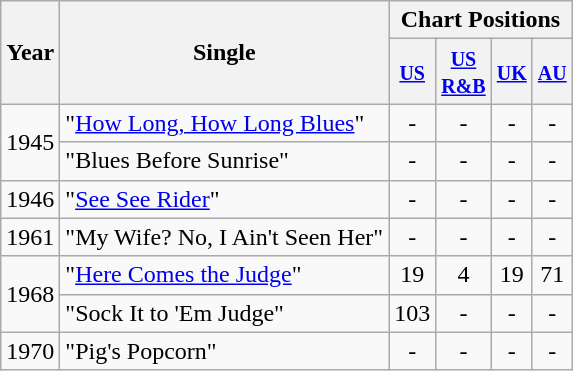<table class="wikitable">
<tr>
<th rowspan="2">Year</th>
<th rowspan="2">Single</th>
<th colspan="4">Chart Positions</th>
</tr>
<tr>
<th><small><a href='#'>US</a></small></th>
<th><small><a href='#'>US<br>R&B</a></small></th>
<th><small><a href='#'>UK</a></small></th>
<th><small><a href='#'>AU</a></small></th>
</tr>
<tr>
<td rowspan="2">1945</td>
<td>"<a href='#'>How Long, How Long Blues</a>"</td>
<td align="center">-</td>
<td align="center">-</td>
<td align="center">-</td>
<td align="center">-</td>
</tr>
<tr>
<td>"Blues Before Sunrise"</td>
<td align="center">-</td>
<td align="center">-</td>
<td align="center">-</td>
<td align="center">-</td>
</tr>
<tr>
<td rowspan="1">1946</td>
<td>"<a href='#'>See See Rider</a>"</td>
<td align="center">-</td>
<td align="center">-</td>
<td align="center">-</td>
<td align="center">-</td>
</tr>
<tr>
<td rowspan="1">1961</td>
<td>"My Wife? No, I Ain't Seen Her"</td>
<td align="center">-</td>
<td align="center">-</td>
<td align="center">-</td>
<td align="center">-</td>
</tr>
<tr>
<td rowspan="2">1968</td>
<td>"<a href='#'>Here Comes the Judge</a>"</td>
<td align="center">19</td>
<td align="center">4</td>
<td align="center">19</td>
<td align="center">71</td>
</tr>
<tr>
<td>"Sock It to 'Em Judge"</td>
<td align="center">103</td>
<td align="center">-</td>
<td align="center">-</td>
<td align="center">-</td>
</tr>
<tr>
<td rowspan="1">1970</td>
<td>"Pig's Popcorn"</td>
<td align="center">-</td>
<td align="center">-</td>
<td align="center">-</td>
<td align="center">-</td>
</tr>
</table>
